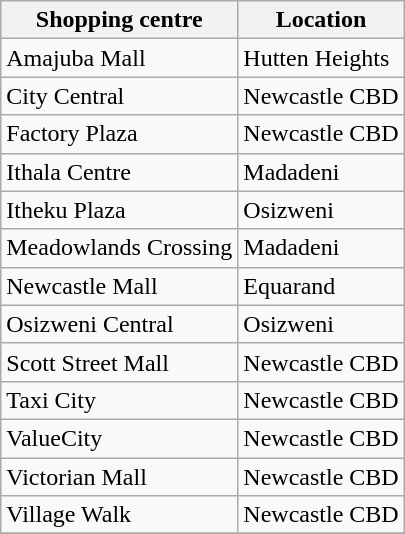<table class="wikitable sortable">
<tr>
<th>Shopping centre</th>
<th>Location</th>
</tr>
<tr>
<td>Amajuba Mall</td>
<td>Hutten Heights</td>
</tr>
<tr>
<td>City Central</td>
<td>Newcastle CBD</td>
</tr>
<tr>
<td>Factory Plaza</td>
<td>Newcastle CBD</td>
</tr>
<tr>
<td>Ithala Centre</td>
<td>Madadeni</td>
</tr>
<tr>
<td>Itheku Plaza</td>
<td>Osizweni</td>
</tr>
<tr>
<td>Meadowlands Crossing</td>
<td>Madadeni</td>
</tr>
<tr>
<td>Newcastle Mall</td>
<td>Equarand</td>
</tr>
<tr>
<td>Osizweni Central</td>
<td>Osizweni</td>
</tr>
<tr>
<td>Scott Street Mall</td>
<td>Newcastle CBD</td>
</tr>
<tr>
<td>Taxi City</td>
<td>Newcastle CBD</td>
</tr>
<tr>
<td>ValueCity</td>
<td>Newcastle CBD</td>
</tr>
<tr>
<td>Victorian Mall</td>
<td>Newcastle CBD</td>
</tr>
<tr>
<td>Village Walk</td>
<td>Newcastle CBD</td>
</tr>
<tr>
</tr>
</table>
